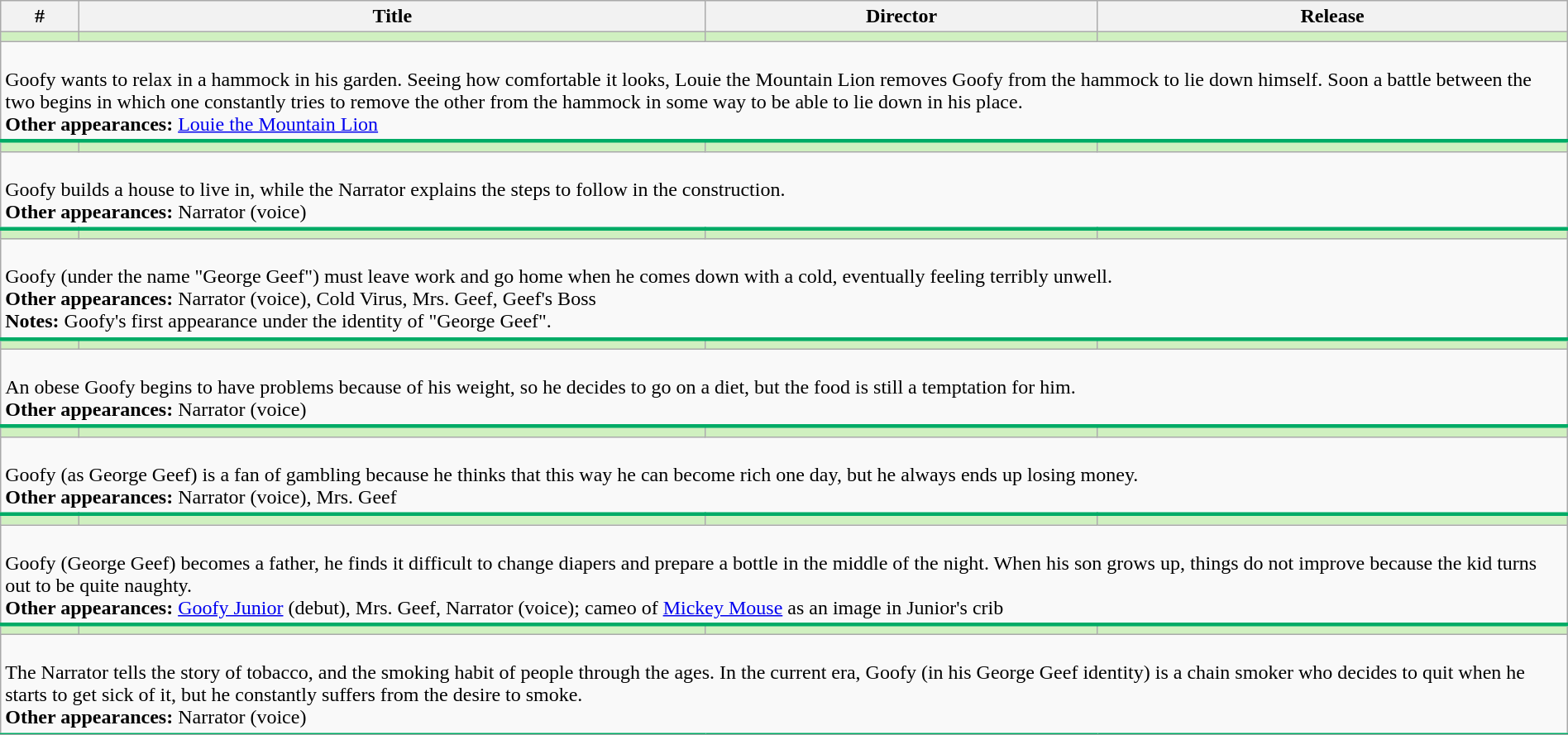<table class="wikitable sortable" width="100%">
<tr>
<th width="5%">#</th>
<th width="40%">Title</th>
<th width="25%" class="unsortable">Director</th>
<th width="30%">Release</th>
</tr>
<tr>
<td style="background-color: #D0F0C0"></td>
<td style="background-color: #D0F0C0"></td>
<td style="background-color: #D0F0C0"></td>
<td style="background-color: #D0F0C0"></td>
</tr>
<tr class="expand-child" style="border-bottom: 3px solid #00AB66;">
<td colspan="4"><br>Goofy wants to relax in a hammock in his garden. Seeing how comfortable it looks, Louie the Mountain Lion removes Goofy from the hammock to lie down himself. Soon a battle between the two begins in which one constantly tries to remove the other from the hammock in some way to be able to lie down in his place.<br><strong>Other appearances:</strong> <a href='#'>Louie the Mountain Lion</a></td>
</tr>
<tr>
<td style="background-color: #D0F0C0"></td>
<td style="background-color: #D0F0C0"></td>
<td style="background-color: #D0F0C0"></td>
<td style="background-color: #D0F0C0"></td>
</tr>
<tr class="expand-child" style="border-bottom: 3px solid #00AB66;">
<td colspan="4"><br>Goofy builds a house to live in, while the Narrator explains the steps to follow in the construction.<br><strong>Other appearances:</strong> Narrator (voice)</td>
</tr>
<tr>
<td style="background-color: #D0F0C0"></td>
<td style="background-color: #D0F0C0"></td>
<td style="background-color: #D0F0C0"></td>
<td style="background-color: #D0F0C0"></td>
</tr>
<tr class="expand-child" style="border-bottom: 3px solid #00AB66;">
<td colspan="4"><br>Goofy (under the name "George Geef") must leave work and go home when he comes down with a cold, eventually feeling terribly unwell.<br><strong>Other appearances:</strong> Narrator (voice), Cold Virus, Mrs. Geef, Geef's Boss<br><strong>Notes:</strong> Goofy's first appearance under the identity of "George Geef".</td>
</tr>
<tr>
<td style="background-color: #D0F0C0"></td>
<td style="background-color: #D0F0C0"></td>
<td style="background-color: #D0F0C0"></td>
<td style="background-color: #D0F0C0"></td>
</tr>
<tr class="expand-child" style="border-bottom: 3px solid #00AB66;">
<td colspan="4"><br>An obese Goofy begins to have problems because of his weight, so he decides to go on a diet, but the food is still a temptation for him.<br><strong>Other appearances:</strong> Narrator (voice)</td>
</tr>
<tr>
<td style="background-color: #D0F0C0"></td>
<td style="background-color: #D0F0C0"></td>
<td style="background-color: #D0F0C0"></td>
<td style="background-color: #D0F0C0"></td>
</tr>
<tr class="expand-child" style="border-bottom: 3px solid #00AB66;">
<td colspan="4"><br>Goofy (as George Geef) is a fan of gambling because he thinks that this way he can become rich one day, but he always ends up losing money.<br><strong>Other appearances:</strong> Narrator (voice), Mrs. Geef</td>
</tr>
<tr>
<td style="background-color: #D0F0C0"></td>
<td style="background-color: #D0F0C0"></td>
<td style="background-color: #D0F0C0"></td>
<td style="background-color: #D0F0C0"></td>
</tr>
<tr class="expand-child" style="border-bottom: 3px solid #00AB66;">
<td colspan="4"><br>Goofy (George Geef) becomes a father, he finds it difficult to change diapers and prepare a bottle in the middle of the night. When his son grows up, things do not improve because the kid turns out to be quite naughty.<br><strong>Other appearances:</strong> <a href='#'>Goofy Junior</a> (debut), Mrs. Geef, Narrator (voice); cameo of <a href='#'>Mickey Mouse</a> as an image in Junior's crib</td>
</tr>
<tr>
<td style="background-color: #D0F0C0"></td>
<td style="background-color: #D0F0C0"></td>
<td style="background-color: #D0F0C0"></td>
<td style="background-color: #D0F0C0"></td>
</tr>
<tr class="expand-child" style="border-bottom: 3px solid #00AB66;">
<td colspan="4"><br>The Narrator tells the story of tobacco, and the smoking habit of people through the ages. In the current era, Goofy (in his George Geef identity) is a chain smoker who decides to quit when he starts to get sick of it, but he constantly suffers from the desire to smoke.<br><strong>Other appearances:</strong> Narrator (voice)</td>
</tr>
<tr>
</tr>
</table>
